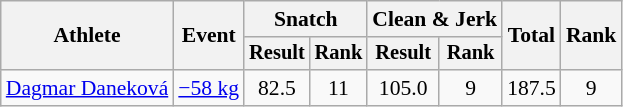<table class="wikitable" style="font-size:90%">
<tr>
<th rowspan="2">Athlete</th>
<th rowspan="2">Event</th>
<th colspan="2">Snatch</th>
<th colspan="2">Clean & Jerk</th>
<th rowspan="2">Total</th>
<th rowspan="2">Rank</th>
</tr>
<tr style="font-size:95%">
<th>Result</th>
<th>Rank</th>
<th>Result</th>
<th>Rank</th>
</tr>
<tr align=center>
<td align=left><a href='#'>Dagmar Daneková</a></td>
<td align=left><a href='#'>−58 kg</a></td>
<td>82.5</td>
<td>11</td>
<td>105.0</td>
<td>9</td>
<td>187.5</td>
<td>9</td>
</tr>
</table>
